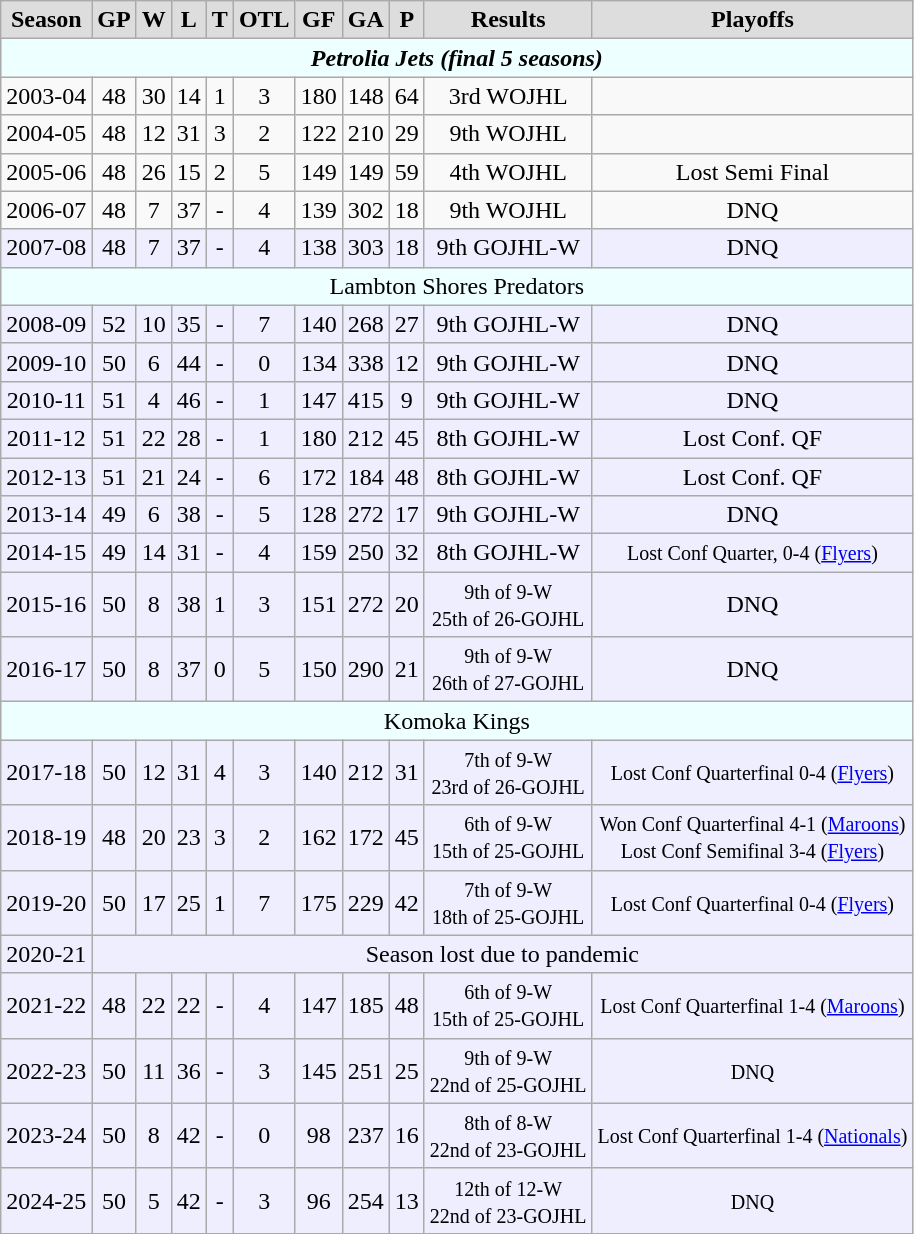<table class="wikitable">
<tr style="text-align:center; background:#ddd;">
<td><strong>Season</strong></td>
<td><strong>GP</strong></td>
<td><strong>W</strong></td>
<td><strong>L</strong></td>
<td><strong>T</strong></td>
<td><strong>OTL</strong></td>
<td><strong>GF</strong></td>
<td><strong>GA</strong></td>
<td><strong>P</strong></td>
<td><strong>Results</strong></td>
<td><strong>Playoffs</strong></td>
</tr>
<tr style="text-align:center; background:#eff;">
<td colspan="11"><strong><em>Petrolia Jets<strong> (final 5 seasons)<em></td>
</tr>
<tr style="text-align:center;">
<td>2003-04</td>
<td>48</td>
<td>30</td>
<td>14</td>
<td>1</td>
<td>3</td>
<td>180</td>
<td>148</td>
<td>64</td>
<td>3rd WOJHL</td>
<td></td>
</tr>
<tr style="text-align:center;">
<td>2004-05</td>
<td>48</td>
<td>12</td>
<td>31</td>
<td>3</td>
<td>2</td>
<td>122</td>
<td>210</td>
<td>29</td>
<td>9th WOJHL</td>
<td></td>
</tr>
<tr style="text-align:center;">
<td>2005-06</td>
<td>48</td>
<td>26</td>
<td>15</td>
<td>2</td>
<td>5</td>
<td>149</td>
<td>149</td>
<td>59</td>
<td>4th WOJHL</td>
<td>Lost Semi Final</td>
</tr>
<tr style="text-align:center;">
<td>2006-07</td>
<td>48</td>
<td>7</td>
<td>37</td>
<td>-</td>
<td>4</td>
<td>139</td>
<td>302</td>
<td>18</td>
<td>9th WOJHL</td>
<td>DNQ</td>
</tr>
<tr style="text-align:center; background:#eef;">
<td>2007-08</td>
<td>48</td>
<td>7</td>
<td>37</td>
<td>-</td>
<td>4</td>
<td>138</td>
<td>303</td>
<td>18</td>
<td>9th GOJHL-W</td>
<td>DNQ</td>
</tr>
<tr style="text-align:center; background:#eff;">
<td colspan="11"></em></strong>Lambton Shores Predators<strong><em></td>
</tr>
<tr style="text-align:center; background:#eef;">
<td>2008-09</td>
<td>52</td>
<td>10</td>
<td>35</td>
<td>-</td>
<td>7</td>
<td>140</td>
<td>268</td>
<td>27</td>
<td>9th GOJHL-W</td>
<td>DNQ</td>
</tr>
<tr style="text-align:center; background:#eef;">
<td>2009-10</td>
<td>50</td>
<td>6</td>
<td>44</td>
<td>-</td>
<td>0</td>
<td>134</td>
<td>338</td>
<td>12</td>
<td>9th GOJHL-W</td>
<td>DNQ</td>
</tr>
<tr style="text-align:center; background:#eef;">
<td>2010-11</td>
<td>51</td>
<td>4</td>
<td>46</td>
<td>-</td>
<td>1</td>
<td>147</td>
<td>415</td>
<td>9</td>
<td>9th GOJHL-W</td>
<td>DNQ</td>
</tr>
<tr style="text-align:center; background:#eef;">
<td>2011-12</td>
<td>51</td>
<td>22</td>
<td>28</td>
<td>-</td>
<td>1</td>
<td>180</td>
<td>212</td>
<td>45</td>
<td>8th GOJHL-W</td>
<td>Lost Conf. QF</td>
</tr>
<tr style="text-align:center; background:#eef;">
<td>2012-13</td>
<td>51</td>
<td>21</td>
<td>24</td>
<td>-</td>
<td>6</td>
<td>172</td>
<td>184</td>
<td>48</td>
<td>8th GOJHL-W</td>
<td>Lost Conf. QF</td>
</tr>
<tr align="center" bgcolor="#eeeeff">
<td>2013-14</td>
<td>49</td>
<td>6</td>
<td>38</td>
<td>-</td>
<td>5</td>
<td>128</td>
<td>272</td>
<td>17</td>
<td>9th GOJHL-W</td>
<td>DNQ</td>
</tr>
<tr align="center" bgcolor="#eeeeff">
<td>2014-15</td>
<td>49</td>
<td>14</td>
<td>31</td>
<td>-</td>
<td>4</td>
<td>159</td>
<td>250</td>
<td>32</td>
<td>8th GOJHL-W</td>
<td><small>Lost Conf Quarter, 0-4 (<a href='#'>Flyers</a>)</small></td>
</tr>
<tr align="center" bgcolor="#eeeeff">
<td>2015-16</td>
<td>50</td>
<td>8</td>
<td>38</td>
<td>1</td>
<td>3</td>
<td>151</td>
<td>272</td>
<td>20</td>
<td><small>9th of 9-W<br>25th of 26-GOJHL</small></td>
<td>DNQ</td>
</tr>
<tr align="center" bgcolor="#eeeeff">
<td>2016-17</td>
<td>50</td>
<td>8</td>
<td>37</td>
<td>0</td>
<td>5</td>
<td>150</td>
<td>290</td>
<td>21</td>
<td><small>9th of 9-W<br>26th of 27-GOJHL</small></td>
<td>DNQ</td>
</tr>
<tr style="text-align:center; background:#eff;">
<td colspan="11"></em></strong>Komoka Kings<strong><em></td>
</tr>
<tr align="center" bgcolor="#eeeeff">
<td>2017-18</td>
<td>50</td>
<td>12</td>
<td>31</td>
<td>4</td>
<td>3</td>
<td>140</td>
<td>212</td>
<td>31</td>
<td><small>7th of 9-W<br>23rd of 26-GOJHL</small></td>
<td><small>Lost Conf Quarterfinal 0-4 (<a href='#'>Flyers</a>)</small></td>
</tr>
<tr align="center" bgcolor="#eeeeff">
<td>2018-19</td>
<td>48</td>
<td>20</td>
<td>23</td>
<td>3</td>
<td>2</td>
<td>162</td>
<td>172</td>
<td>45</td>
<td><small>6th of 9-W<br>15th of 25-GOJHL</small></td>
<td><small> Won Conf Quarterfinal 4-1 (<a href='#'>Maroons</a>)</small><br><small>Lost Conf Semifinal 3-4 (<a href='#'>Flyers</a>)</small></td>
</tr>
<tr align="center" bgcolor="#eeeeff">
<td>2019-20</td>
<td>50</td>
<td>17</td>
<td>25</td>
<td>1</td>
<td>7</td>
<td>175</td>
<td>229</td>
<td>42</td>
<td><small>7th of 9-W<br>18th of 25-GOJHL</small></td>
<td><small>Lost Conf Quarterfinal 0-4 (<a href='#'>Flyers</a>)</small></td>
</tr>
<tr align="center" bgcolor="#eeeeff">
<td>2020-21</td>
<td colspan=10></em>Season lost due to pandemic</td>
</tr>
<tr align="center" bgcolor="#eeeeff">
<td>2021-22</td>
<td>48</td>
<td>22</td>
<td>22</td>
<td>-</td>
<td>4</td>
<td>147</td>
<td>185</td>
<td>48</td>
<td><small>6th of 9-W<br>15th of 25-GOJHL</small></td>
<td><small>Lost Conf Quarterfinal 1-4 (<a href='#'>Maroons</a>)</small></td>
</tr>
<tr align="center" bgcolor="#eeeeff">
<td>2022-23</td>
<td>50</td>
<td>11</td>
<td>36</td>
<td>-</td>
<td>3</td>
<td>145</td>
<td>251</td>
<td>25</td>
<td><small>9th of 9-W<br>22nd of 25-GOJHL</small></td>
<td><small>DNQ</small></td>
</tr>
<tr align="center" bgcolor="#eeeeff">
<td>2023-24</td>
<td>50</td>
<td>8</td>
<td>42</td>
<td>-</td>
<td>0</td>
<td>98</td>
<td>237</td>
<td>16</td>
<td><small>8th of 8-W<br>22nd of 23-GOJHL</small></td>
<td><small>Lost Conf Quarterfinal 1-4 (<a href='#'>Nationals</a>)</small></td>
</tr>
<tr align="center" bgcolor="#eeeeff">
<td>2024-25</td>
<td>50</td>
<td>5</td>
<td>42</td>
<td>-</td>
<td>3</td>
<td>96</td>
<td>254</td>
<td>13</td>
<td><small>12th of 12-W<br>22nd of 23-GOJHL</small></td>
<td><small>DNQ</small></td>
</tr>
</table>
